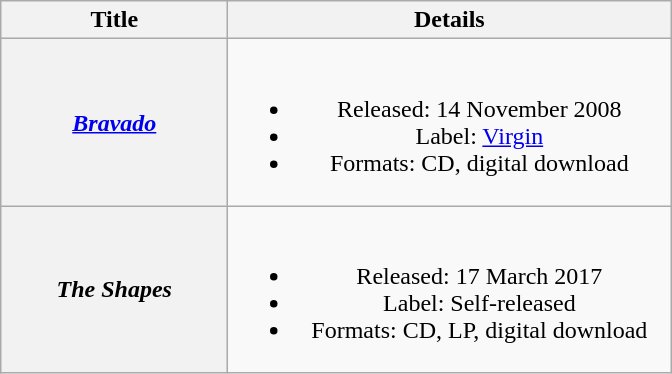<table class="wikitable plainrowheaders" style="text-align:center;">
<tr>
<th scope="col" style="width:9em;">Title</th>
<th scope="col" style="width:18em;">Details</th>
</tr>
<tr>
<th scope="row"><em><a href='#'>Bravado</a></em></th>
<td><br><ul><li>Released: 14 November 2008</li><li>Label: <a href='#'>Virgin</a></li><li>Formats: CD, digital download</li></ul></td>
</tr>
<tr>
<th scope="row"><em>The Shapes</em></th>
<td><br><ul><li>Released: 17 March 2017</li><li>Label: Self-released</li><li>Formats: CD, LP, digital download</li></ul></td>
</tr>
</table>
